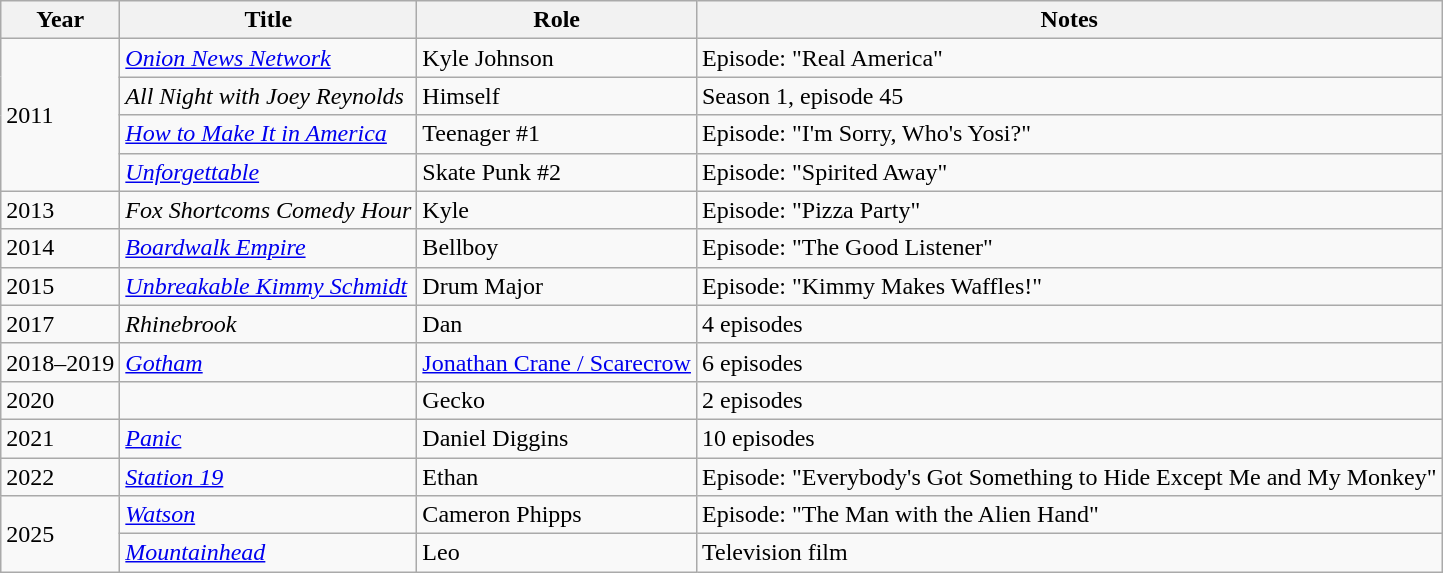<table class="wikitable sortable">
<tr>
<th>Year</th>
<th>Title</th>
<th>Role</th>
<th class="unsortable">Notes</th>
</tr>
<tr>
<td rowspan="4">2011</td>
<td><em><a href='#'>Onion News Network</a></em></td>
<td>Kyle Johnson</td>
<td>Episode: "Real America"</td>
</tr>
<tr>
<td><em>All Night with Joey Reynolds</em></td>
<td>Himself</td>
<td>Season 1, episode 45</td>
</tr>
<tr>
<td><em><a href='#'>How to Make It in America</a></em></td>
<td>Teenager #1</td>
<td>Episode: "I'm Sorry, Who's Yosi?"</td>
</tr>
<tr>
<td><em><a href='#'>Unforgettable</a></em></td>
<td>Skate Punk #2</td>
<td>Episode: "Spirited Away"</td>
</tr>
<tr>
<td>2013</td>
<td><em>Fox Shortcoms Comedy Hour</em></td>
<td>Kyle</td>
<td>Episode: "Pizza Party"</td>
</tr>
<tr>
<td>2014</td>
<td><em><a href='#'>Boardwalk Empire</a></em></td>
<td>Bellboy</td>
<td>Episode: "The Good Listener"</td>
</tr>
<tr>
<td>2015</td>
<td><em><a href='#'>Unbreakable Kimmy Schmidt</a></em></td>
<td>Drum Major</td>
<td>Episode: "Kimmy Makes Waffles!"</td>
</tr>
<tr>
<td>2017</td>
<td><em>Rhinebrook</em></td>
<td>Dan</td>
<td>4 episodes</td>
</tr>
<tr>
<td>2018–2019</td>
<td><em><a href='#'>Gotham</a></em></td>
<td><a href='#'>Jonathan Crane / Scarecrow</a></td>
<td>6 episodes</td>
</tr>
<tr>
<td>2020</td>
<td><em></em></td>
<td>Gecko</td>
<td>2 episodes</td>
</tr>
<tr>
<td>2021</td>
<td><em><a href='#'>Panic</a></em></td>
<td>Daniel Diggins</td>
<td>10 episodes</td>
</tr>
<tr>
<td>2022</td>
<td><em><a href='#'>Station 19</a></em></td>
<td>Ethan</td>
<td>Episode: "Everybody's Got Something to Hide Except Me and My Monkey"</td>
</tr>
<tr>
<td rowspan="2">2025</td>
<td><em><a href='#'>Watson</a></em></td>
<td>Cameron Phipps</td>
<td>Episode: "The Man with the Alien Hand"</td>
</tr>
<tr>
<td><em><a href='#'>Mountainhead</a></em></td>
<td>Leo</td>
<td>Television film</td>
</tr>
</table>
